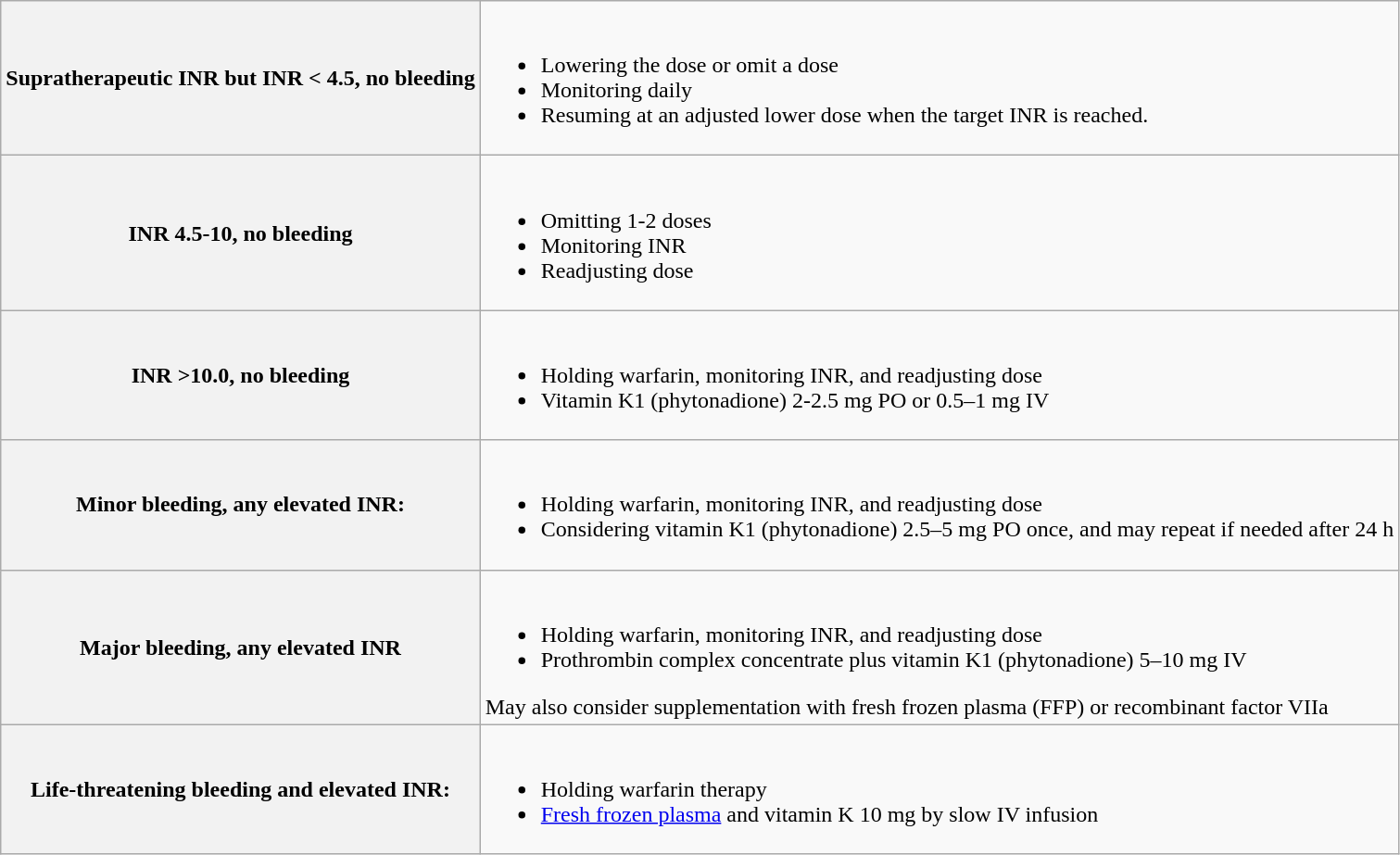<table class=wikitable>
<tr>
<th>Supratherapeutic INR but INR < 4.5, no bleeding</th>
<td><br><ul><li>Lowering the dose or omit a dose</li><li>Monitoring daily</li><li>Resuming at an adjusted lower dose when the target INR is reached.</li></ul></td>
</tr>
<tr>
<th>INR 4.5-10, no bleeding</th>
<td><br><ul><li>Omitting 1-2 doses</li><li>Monitoring INR</li><li>Readjusting dose</li></ul></td>
</tr>
<tr>
<th>INR >10.0, no bleeding</th>
<td><br><ul><li>Holding warfarin, monitoring INR, and readjusting dose</li><li>Vitamin K1 (phytonadione) 2-2.5 mg PO or 0.5–1 mg IV</li></ul></td>
</tr>
<tr>
<th>Minor bleeding, any elevated INR:</th>
<td><br><ul><li>Holding warfarin, monitoring INR, and readjusting dose</li><li>Considering vitamin K1 (phytonadione) 2.5–5 mg PO once, and may repeat if needed after 24 h</li></ul></td>
</tr>
<tr>
<th>Major bleeding, any elevated INR</th>
<td><br><ul><li>Holding warfarin, monitoring INR, and readjusting dose</li><li>Prothrombin complex concentrate plus vitamin K1 (phytonadione) 5–10 mg IV</li></ul>May also consider supplementation with fresh frozen plasma (FFP) or recombinant factor VIIa</td>
</tr>
<tr>
<th>Life-threatening bleeding and elevated INR:</th>
<td><br><ul><li>Holding warfarin therapy</li><li><a href='#'>Fresh frozen plasma</a> and vitamin K 10 mg by slow IV infusion</li></ul></td>
</tr>
</table>
